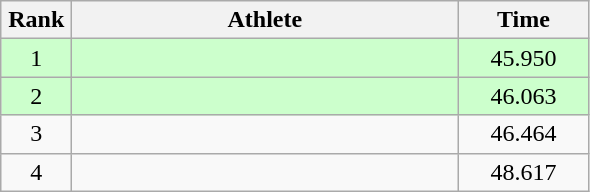<table class="wikitable" style="text-align:center">
<tr>
<th width=40>Rank</th>
<th width=250>Athlete</th>
<th width=80>Time</th>
</tr>
<tr bgcolor="ccffcc">
<td>1</td>
<td align=left></td>
<td>45.950</td>
</tr>
<tr bgcolor="ccffcc">
<td>2</td>
<td align=left></td>
<td>46.063</td>
</tr>
<tr>
<td>3</td>
<td align=left></td>
<td>46.464</td>
</tr>
<tr>
<td>4</td>
<td align=left></td>
<td>48.617</td>
</tr>
</table>
